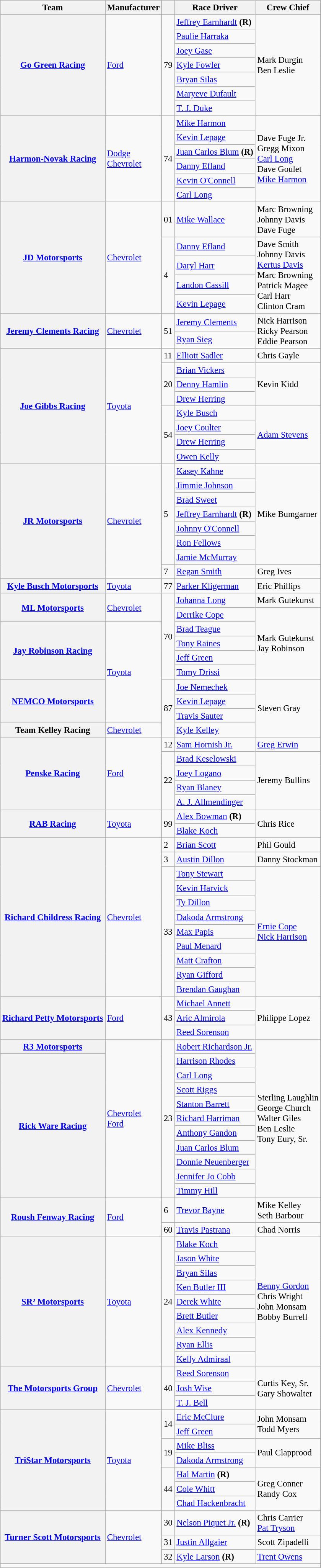<table class="wikitable" style="font-size: 95%;">
<tr>
<th>Team</th>
<th>Manufacturer</th>
<th></th>
<th>Race Driver</th>
<th>Crew Chief</th>
</tr>
<tr>
<th rowspan=7><a href='#'>Go Green Racing</a></th>
<td rowspan=7><a href='#'>Ford</a></td>
<td rowspan=7>79</td>
<td><a href='#'>Jeffrey Earnhardt</a> <strong>(R)</strong><small></small></td>
<td rowspan=7>Mark Durgin<br>Ben Leslie</td>
</tr>
<tr>
<td><a href='#'>Paulie Harraka</a><small></small></td>
</tr>
<tr>
<td><a href='#'>Joey Gase</a><small></small></td>
</tr>
<tr>
<td><a href='#'>Kyle Fowler</a><small></small></td>
</tr>
<tr>
<td><a href='#'>Bryan Silas</a><small></small></td>
</tr>
<tr>
<td><a href='#'>Maryeve Dufault</a><small></small></td>
</tr>
<tr>
<td><a href='#'>T. J. Duke</a><small></small></td>
</tr>
<tr>
<th rowspan=6><a href='#'>Harmon-Novak Racing</a></th>
<td rowspan=6><a href='#'>Dodge</a><small></small><br><a href='#'>Chevrolet</a><small></small></td>
<td rowspan=6>74</td>
<td><a href='#'>Mike Harmon</a><small></small></td>
<td rowspan=6>Dave Fuge Jr.<br>Gregg Mixon<br><a href='#'>Carl Long</a><br>Dave Goulet<br><a href='#'>Mike Harmon</a></td>
</tr>
<tr>
<td><a href='#'>Kevin Lepage</a><small></small></td>
</tr>
<tr>
<td><a href='#'>Juan Carlos Blum</a> <strong>(R)</strong><small></small></td>
</tr>
<tr>
<td><a href='#'>Danny Efland</a><small></small></td>
</tr>
<tr>
<td><a href='#'>Kevin O'Connell</a><small></small></td>
</tr>
<tr>
<td><a href='#'>Carl Long</a><small></small></td>
</tr>
<tr>
<th rowspan=5><a href='#'>JD Motorsports</a></th>
<td rowspan=5><a href='#'>Chevrolet</a></td>
<td>01</td>
<td><a href='#'>Mike Wallace</a></td>
<td>Marc Browning<br>Johnny Davis<br>Dave Fuge</td>
</tr>
<tr>
<td rowspan=4>4</td>
<td><a href='#'>Danny Efland</a><small></small> </td>
<td rowspan=4>Dave Smith<br>Johnny Davis<br><a href='#'>Kertus Davis</a><br>Marc Browning<br>Patrick Magee<br>Carl Harr<br>Clinton Cram</td>
</tr>
<tr>
<td><a href='#'>Daryl Harr</a><small></small></td>
</tr>
<tr>
<td><a href='#'>Landon Cassill</a><small></small></td>
</tr>
<tr>
<td><a href='#'>Kevin Lepage</a><small></small></td>
</tr>
<tr>
<th rowspan=2><a href='#'>Jeremy Clements Racing</a></th>
<td rowspan=2><a href='#'>Chevrolet</a></td>
<td rowspan=2>51</td>
<td><a href='#'>Jeremy Clements</a><small></small></td>
<td rowspan=2>Nick Harrison<br>Ricky Pearson<br>Eddie Pearson</td>
</tr>
<tr>
<td><a href='#'>Ryan Sieg</a><small></small></td>
</tr>
<tr>
<th rowspan=8><a href='#'>Joe Gibbs Racing</a></th>
<td rowspan=8><a href='#'>Toyota</a></td>
<td>11</td>
<td><a href='#'>Elliott Sadler</a></td>
<td>Chris Gayle</td>
</tr>
<tr>
<td rowspan=3>20</td>
<td><a href='#'>Brian Vickers</a><small></small></td>
<td rowspan=3>Kevin Kidd</td>
</tr>
<tr>
<td><a href='#'>Denny Hamlin</a><small></small></td>
</tr>
<tr>
<td><a href='#'>Drew Herring</a><small></small></td>
</tr>
<tr>
<td rowspan=4>54</td>
<td><a href='#'>Kyle Busch</a><small></small></td>
<td rowspan=4><a href='#'>Adam Stevens</a></td>
</tr>
<tr>
<td><a href='#'>Joey Coulter</a><small></small></td>
</tr>
<tr>
<td><a href='#'>Drew Herring</a><small></small></td>
</tr>
<tr>
<td><a href='#'>Owen Kelly</a><small></small></td>
</tr>
<tr>
<th rowspan=8><a href='#'>JR Motorsports</a></th>
<td rowspan=8><a href='#'>Chevrolet</a></td>
<td rowspan=7>5</td>
<td><a href='#'>Kasey Kahne</a><small></small></td>
<td rowspan=7>Mike Bumgarner</td>
</tr>
<tr>
<td><a href='#'>Jimmie Johnson</a><small></small></td>
</tr>
<tr>
<td><a href='#'>Brad Sweet</a><small></small></td>
</tr>
<tr>
<td><a href='#'>Jeffrey Earnhardt</a> <strong>(R)</strong><small></small></td>
</tr>
<tr>
<td><a href='#'>Johnny O'Connell</a><small></small></td>
</tr>
<tr>
<td><a href='#'>Ron Fellows</a><small></small></td>
</tr>
<tr>
<td><a href='#'>Jamie McMurray</a><small></small></td>
</tr>
<tr>
<td>7</td>
<td><a href='#'>Regan Smith</a></td>
<td>Greg Ives</td>
</tr>
<tr>
<th><a href='#'>Kyle Busch Motorsports</a></th>
<td><a href='#'>Toyota</a></td>
<td>77</td>
<td><a href='#'>Parker Kligerman</a></td>
<td>Eric Phillips</td>
</tr>
<tr>
<th rowspan=2><a href='#'>ML Motorsports</a></th>
<td rowspan=2><a href='#'>Chevrolet</a></td>
<td rowspan=6>70</td>
<td><a href='#'>Johanna Long</a><small></small></td>
<td>Mark Gutekunst</td>
</tr>
<tr>
<td><a href='#'>Derrike Cope</a><small></small></td>
<td rowspan=5>Mark Gutekunst<br>Jay Robinson</td>
</tr>
<tr>
<th rowspan=4><a href='#'>Jay Robinson Racing</a></th>
<td rowspan=7><a href='#'>Toyota</a></td>
<td><a href='#'>Brad Teague</a><small></small></td>
</tr>
<tr>
<td><a href='#'>Tony Raines</a><small></small></td>
</tr>
<tr>
<td><a href='#'>Jeff Green</a><small></small></td>
</tr>
<tr>
<td><a href='#'>Tomy Drissi</a><small></small></td>
</tr>
<tr>
<th rowspan=3><a href='#'>NEMCO Motorsports</a></th>
<td rowspan=4>87</td>
<td><a href='#'>Joe Nemechek</a><small></small></td>
<td rowspan=4>Steven Gray</td>
</tr>
<tr>
<td><a href='#'>Kevin Lepage</a><small></small></td>
</tr>
<tr>
<td><a href='#'>Travis Sauter</a><small></small></td>
</tr>
<tr>
<th>Team Kelley Racing</th>
<td><a href='#'>Chevrolet</a></td>
<td><a href='#'>Kyle Kelley</a><small></small></td>
</tr>
<tr>
<th rowspan=5><a href='#'>Penske Racing</a></th>
<td rowspan=5><a href='#'>Ford</a></td>
<td>12</td>
<td><a href='#'>Sam Hornish Jr.</a></td>
<td><a href='#'>Greg Erwin</a></td>
</tr>
<tr>
<td rowspan=4>22</td>
<td><a href='#'>Brad Keselowski</a><small></small></td>
<td rowspan=4>Jeremy Bullins</td>
</tr>
<tr>
<td><a href='#'>Joey Logano</a><small></small></td>
</tr>
<tr>
<td><a href='#'>Ryan Blaney</a><small></small></td>
</tr>
<tr>
<td><a href='#'>A. J. Allmendinger</a><small></small></td>
</tr>
<tr>
<th rowspan=2><a href='#'>RAB Racing</a></th>
<td rowspan=2><a href='#'>Toyota</a></td>
<td rowspan=2>99</td>
<td><a href='#'>Alex Bowman</a> <strong>(R)</strong><small></small></td>
<td rowspan=2>Chris Rice</td>
</tr>
<tr>
<td><a href='#'>Blake Koch</a><small></small></td>
</tr>
<tr>
<th rowspan=11><a href='#'>Richard Childress Racing</a></th>
<td rowspan=11><a href='#'>Chevrolet</a></td>
<td>2</td>
<td><a href='#'>Brian Scott</a></td>
<td>Phil Gould</td>
</tr>
<tr>
<td>3</td>
<td><a href='#'>Austin Dillon</a></td>
<td>Danny Stockman</td>
</tr>
<tr>
<td rowspan=9>33</td>
<td><a href='#'>Tony Stewart</a><small></small></td>
<td rowspan=9><a href='#'>Ernie Cope</a><br><a href='#'>Nick Harrison</a></td>
</tr>
<tr>
<td><a href='#'>Kevin Harvick</a><small></small></td>
</tr>
<tr>
<td><a href='#'>Ty Dillon</a><small></small></td>
</tr>
<tr>
<td><a href='#'>Dakoda Armstrong</a><small></small></td>
</tr>
<tr>
<td><a href='#'>Max Papis</a><small></small></td>
</tr>
<tr>
<td><a href='#'>Paul Menard</a><small></small></td>
</tr>
<tr>
<td><a href='#'>Matt Crafton</a><small></small></td>
</tr>
<tr>
<td><a href='#'>Ryan Gifford</a><small></small></td>
</tr>
<tr>
<td><a href='#'>Brendan Gaughan</a><small></small></td>
</tr>
<tr>
<th rowspan=3><a href='#'>Richard Petty Motorsports</a></th>
<td rowspan=3><a href='#'>Ford</a></td>
<td rowspan=3>43</td>
<td><a href='#'>Michael Annett</a><small></small></td>
<td rowspan=3>Philippe Lopez</td>
</tr>
<tr>
<td><a href='#'>Aric Almirola</a><small></small></td>
</tr>
<tr>
<td><a href='#'>Reed Sorenson</a><small></small></td>
</tr>
<tr>
<th><a href='#'>R3 Motorsports</a></th>
<td rowspan=11><a href='#'>Chevrolet</a><br><a href='#'>Ford</a></td>
<td rowspan=11>23</td>
<td><a href='#'>Robert Richardson Jr.</a><small></small></td>
<td rowspan=11>Sterling Laughlin<br>George Church<br>Walter Giles<br>Ben Leslie<br>Tony Eury, Sr.</td>
</tr>
<tr>
<th rowspan=10><a href='#'>Rick Ware Racing</a></th>
<td><a href='#'>Harrison Rhodes</a><small></small></td>
</tr>
<tr>
<td><a href='#'>Carl Long</a><small></small></td>
</tr>
<tr>
<td><a href='#'>Scott Riggs</a><small></small></td>
</tr>
<tr>
<td><a href='#'>Stanton Barrett</a><small></small></td>
</tr>
<tr>
<td><a href='#'>Richard Harriman</a><small></small></td>
</tr>
<tr>
<td><a href='#'>Anthony Gandon</a><small></small></td>
</tr>
<tr>
<td><a href='#'>Juan Carlos Blum</a><small></small></td>
</tr>
<tr>
<td><a href='#'>Donnie Neuenberger</a><small></small></td>
</tr>
<tr>
<td><a href='#'>Jennifer Jo Cobb</a><small></small></td>
</tr>
<tr>
<td><a href='#'>Timmy Hill</a><small></small></td>
</tr>
<tr>
<th rowspan=2><a href='#'>Roush Fenway Racing</a></th>
<td rowspan=2><a href='#'>Ford</a></td>
<td>6</td>
<td><a href='#'>Trevor Bayne</a></td>
<td>Mike Kelley<br>Seth Barbour</td>
</tr>
<tr>
<td>60</td>
<td><a href='#'>Travis Pastrana</a></td>
<td>Chad Norris</td>
</tr>
<tr>
<th rowspan=9><a href='#'>SR² Motorsports</a></th>
<td rowspan=9><a href='#'>Toyota</a></td>
<td rowspan=9>24</td>
<td><a href='#'>Blake Koch</a><small></small></td>
<td rowspan=9><a href='#'>Benny Gordon</a><br>Chris Wright<br>John Monsam<br>Bobby Burrell</td>
</tr>
<tr>
<td><a href='#'>Jason White</a><small></small></td>
</tr>
<tr>
<td><a href='#'>Bryan Silas</a><small></small></td>
</tr>
<tr>
<td><a href='#'>Ken Butler III</a><small></small></td>
</tr>
<tr>
<td><a href='#'>Derek White</a><small></small></td>
</tr>
<tr>
<td><a href='#'>Brett Butler</a><small></small></td>
</tr>
<tr>
<td><a href='#'>Alex Kennedy</a><small></small></td>
</tr>
<tr>
<td><a href='#'>Ryan Ellis</a><small></small></td>
</tr>
<tr>
<td><a href='#'>Kelly Admiraal</a><small></small></td>
</tr>
<tr>
<th rowspan=3><a href='#'>The Motorsports Group</a></th>
<td rowspan=3><a href='#'>Chevrolet</a></td>
<td rowspan=3>40</td>
<td><a href='#'>Reed Sorenson</a><small></small></td>
<td rowspan=3>Curtis Key, Sr.<br>Gary Showalter</td>
</tr>
<tr>
<td><a href='#'>Josh Wise</a><small></small></td>
</tr>
<tr>
<td><a href='#'>T. J. Bell</a><small></small></td>
</tr>
<tr>
<th rowspan=7><a href='#'>TriStar Motorsports</a></th>
<td rowspan=7><a href='#'>Toyota</a></td>
<td rowspan=2>14</td>
<td><a href='#'>Eric McClure</a><small></small></td>
<td rowspan=2>John Monsam<br>Todd Myers</td>
</tr>
<tr>
<td><a href='#'>Jeff Green</a><small></small></td>
</tr>
<tr>
<td rowspan=2>19</td>
<td><a href='#'>Mike Bliss</a><small></small></td>
<td rowspan=2>Paul Clapprood</td>
</tr>
<tr>
<td><a href='#'>Dakoda Armstrong</a><small></small></td>
</tr>
<tr>
<td rowspan=3>44</td>
<td><a href='#'>Hal Martin</a> <strong>(R)</strong><small></small></td>
<td rowspan=3>Greg Conner<br>Randy Cox</td>
</tr>
<tr>
<td><a href='#'>Cole Whitt</a><small></small></td>
</tr>
<tr>
<td><a href='#'>Chad Hackenbracht</a><small></small></td>
</tr>
<tr>
<th rowspan=3><a href='#'>Turner Scott Motorsports</a></th>
<td rowspan=3><a href='#'>Chevrolet</a></td>
<td>30</td>
<td><a href='#'>Nelson Piquet Jr.</a> <strong>(R)</strong></td>
<td>Chris Carrier<br><a href='#'>Pat Tryson</a></td>
</tr>
<tr>
<td>31</td>
<td><a href='#'>Justin Allgaier</a></td>
<td>Scott Zipadelli</td>
</tr>
<tr>
<td>32</td>
<td><a href='#'>Kyle Larson</a> <strong>(R)</strong></td>
<td><a href='#'>Trent Owens</a></td>
</tr>
<tr>
<td colspan="6"></td>
</tr>
</table>
